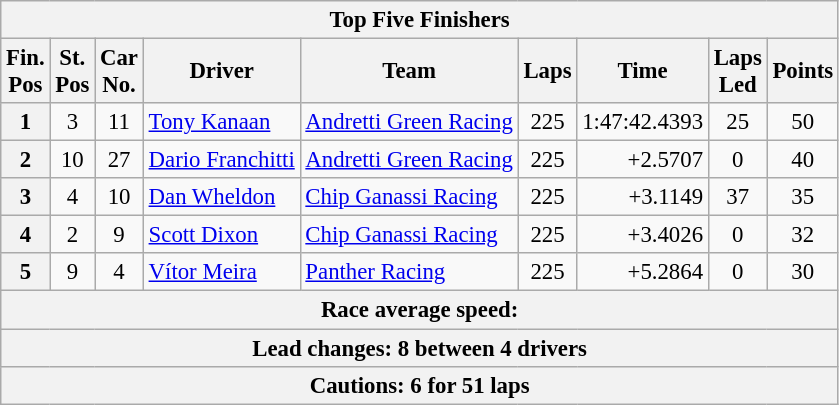<table class="wikitable" style="font-size:95%;text-align:center">
<tr>
<th colspan=9>Top Five Finishers</th>
</tr>
<tr>
<th>Fin.<br>Pos</th>
<th>St.<br>Pos</th>
<th>Car<br>No.</th>
<th>Driver</th>
<th>Team</th>
<th>Laps</th>
<th>Time</th>
<th>Laps<br>Led</th>
<th>Points</th>
</tr>
<tr>
<th>1</th>
<td>3</td>
<td>11</td>
<td style="text-align:left"> <a href='#'>Tony Kanaan</a></td>
<td style="text-align:left"><a href='#'>Andretti Green Racing</a></td>
<td>225</td>
<td align=right>1:47:42.4393</td>
<td>25</td>
<td>50</td>
</tr>
<tr>
<th>2</th>
<td>10</td>
<td>27</td>
<td style="text-align:left"> <a href='#'>Dario Franchitti</a></td>
<td style="text-align:left"><a href='#'>Andretti Green Racing</a></td>
<td>225</td>
<td align=right>+2.5707</td>
<td>0</td>
<td>40</td>
</tr>
<tr>
<th>3</th>
<td>4</td>
<td>10</td>
<td style="text-align:left"> <a href='#'>Dan Wheldon</a></td>
<td style="text-align:left"><a href='#'>Chip Ganassi Racing</a></td>
<td>225</td>
<td align=right>+3.1149</td>
<td>37</td>
<td>35</td>
</tr>
<tr>
<th>4</th>
<td>2</td>
<td>9</td>
<td style="text-align:left"> <a href='#'>Scott Dixon</a></td>
<td style="text-align:left"><a href='#'>Chip Ganassi Racing</a></td>
<td>225</td>
<td align=right>+3.4026</td>
<td>0</td>
<td>32</td>
</tr>
<tr>
<th>5</th>
<td>9</td>
<td>4</td>
<td style="text-align:left"> <a href='#'>Vítor Meira</a></td>
<td style="text-align:left"><a href='#'>Panther Racing</a></td>
<td>225</td>
<td align=right>+5.2864</td>
<td>0</td>
<td>30</td>
</tr>
<tr>
<th colspan=9>Race average speed: </th>
</tr>
<tr>
<th colspan=9>Lead changes: 8 between 4 drivers</th>
</tr>
<tr>
<th colspan=9>Cautions: 6 for 51 laps</th>
</tr>
</table>
